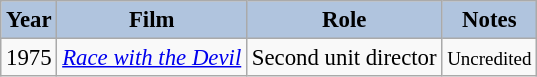<table class="wikitable" style="font-size:95%;">
<tr>
<th style="background:#B0C4DE;">Year</th>
<th style="background:#B0C4DE;">Film</th>
<th style="background:#B0C4DE;">Role</th>
<th style="background:#B0C4DE;">Notes</th>
</tr>
<tr>
<td>1975</td>
<td><em><a href='#'>Race with the Devil</a></em></td>
<td>Second unit director</td>
<td style="text-align:center;"><small>Uncredited</small></td>
</tr>
</table>
